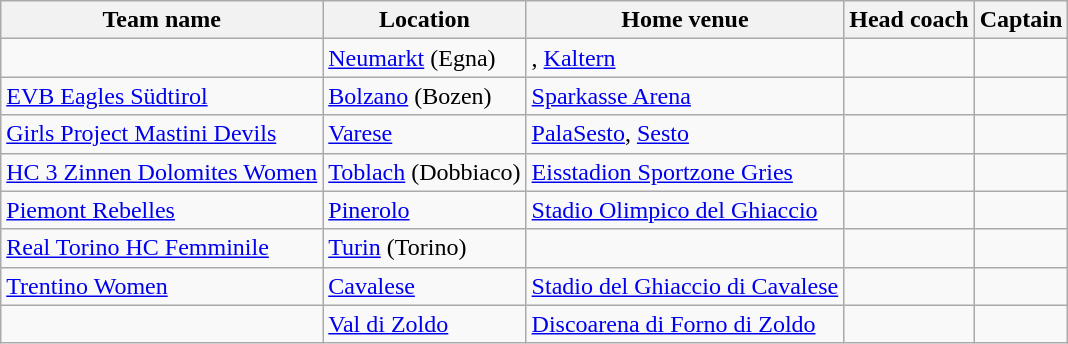<table class="wikitable sortable" width="">
<tr>
<th>Team name</th>
<th>Location</th>
<th>Home venue</th>
<th>Head coach</th>
<th>Captain</th>
</tr>
<tr>
<td></td>
<td>  <a href='#'>Neumarkt</a> (Egna)</td>
<td>, <a href='#'>Kaltern</a></td>
<td></td>
<td></td>
</tr>
<tr>
<td><a href='#'>EVB Eagles Südtirol</a></td>
<td> <a href='#'>Bolzano</a> (Bozen)</td>
<td><a href='#'>Sparkasse Arena</a></td>
<td></td>
<td></td>
</tr>
<tr>
<td><a href='#'>Girls Project Mastini Devils</a></td>
<td> <a href='#'>Varese</a></td>
<td><a href='#'>PalaSesto</a>, <a href='#'>Sesto</a></td>
<td></td>
<td></td>
</tr>
<tr>
<td><a href='#'>HC 3 Zinnen Dolomites Women</a></td>
<td> <a href='#'>Toblach</a> (Dobbiaco)</td>
<td><a href='#'>Eisstadion Sportzone Gries</a></td>
<td></td>
<td></td>
</tr>
<tr>
<td><a href='#'>Piemont Rebelles</a></td>
<td> <a href='#'>Pinerolo</a></td>
<td><a href='#'>Stadio Olimpico del Ghiaccio</a></td>
<td></td>
<td></td>
</tr>
<tr>
<td><a href='#'>Real Torino HC Femminile</a></td>
<td> <a href='#'>Turin</a> (Torino)</td>
<td></td>
<td></td>
<td></td>
</tr>
<tr>
<td><a href='#'>Trentino Women</a></td>
<td> <a href='#'>Cavalese</a></td>
<td><a href='#'>Stadio del Ghiaccio di Cavalese</a></td>
<td></td>
<td></td>
</tr>
<tr>
<td></td>
<td> <a href='#'>Val di Zoldo</a></td>
<td><a href='#'>Discoarena di Forno di Zoldo</a></td>
<td></td>
<td></td>
</tr>
</table>
